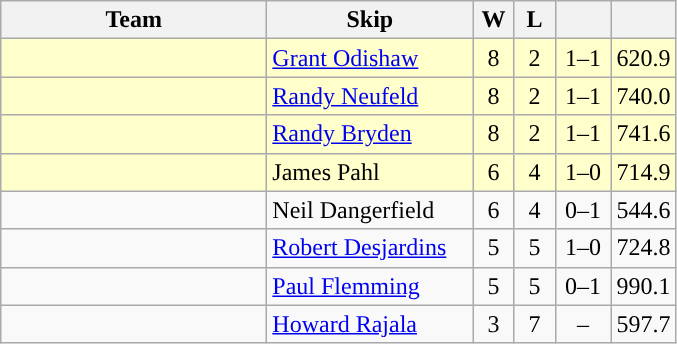<table class="wikitable" style="text-align: center;">
<tr>
<th width=170>Team</th>
<th width=130>Skip</th>
<th width=20>W</th>
<th width=20>L</th>
<th width=30></th>
<th width=20></th>
</tr>
<tr bgcolor=#ffffcc>
<td style="text-align:left;"></td>
<td style="text-align:left;"><a href='#'>Grant Odishaw</a></td>
<td>8</td>
<td>2</td>
<td>1–1</td>
<td>620.9</td>
</tr>
<tr bgcolor=#ffffcc>
<td style="text-align:left;"></td>
<td style="text-align:left;"><a href='#'>Randy Neufeld</a></td>
<td>8</td>
<td>2</td>
<td>1–1</td>
<td>740.0</td>
</tr>
<tr bgcolor=#ffffcc>
<td style="text-align:left;"></td>
<td style="text-align:left;"><a href='#'>Randy Bryden</a></td>
<td>8</td>
<td>2</td>
<td>1–1</td>
<td>741.6</td>
</tr>
<tr bgcolor=#ffffcc>
<td style="text-align:left;"></td>
<td style="text-align:left;">James Pahl</td>
<td>6</td>
<td>4</td>
<td>1–0</td>
<td>714.9</td>
</tr>
<tr>
<td style="text-align:left;"></td>
<td style="text-align:left;">Neil Dangerfield</td>
<td>6</td>
<td>4</td>
<td>0–1</td>
<td>544.6</td>
</tr>
<tr>
<td style="text-align:left;"></td>
<td style="text-align:left;"><a href='#'>Robert Desjardins</a></td>
<td>5</td>
<td>5</td>
<td>1–0</td>
<td>724.8</td>
</tr>
<tr>
<td style="text-align:left;"></td>
<td style="text-align:left;"><a href='#'>Paul Flemming</a></td>
<td>5</td>
<td>5</td>
<td>0–1</td>
<td>990.1</td>
</tr>
<tr>
<td style="text-align:left;"></td>
<td style="text-align:left;"><a href='#'>Howard Rajala</a></td>
<td>3</td>
<td>7</td>
<td>–</td>
<td>597.7</td>
</tr>
</table>
